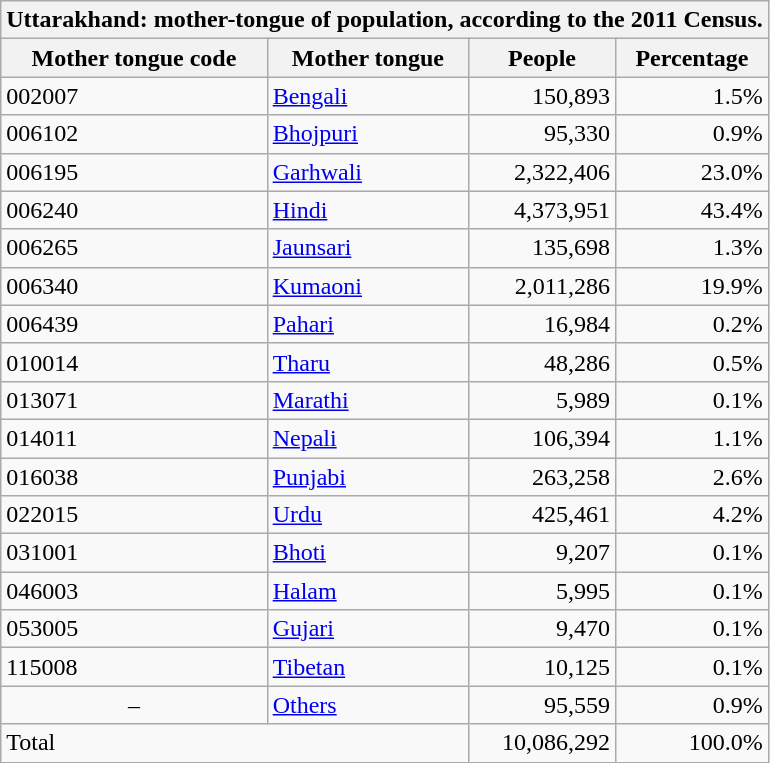<table class="wikitable sortable mw-collapsible mw-collapsed">
<tr style="vertical-align:top;">
<th colspan=4>Uttarakhand: mother-tongue of population, according to the 2011 Census.</th>
</tr>
<tr style="vertical-align:top;">
<th>Mother tongue code</th>
<th>Mother tongue</th>
<th>People</th>
<th>Percentage</th>
</tr>
<tr style="vertical-align:top;">
<td>002007</td>
<td><a href='#'>Bengali</a></td>
<td style="text-align: right;">150,893</td>
<td style="text-align: right;">1.5%</td>
</tr>
<tr style="vertical-align:top;">
<td>006102</td>
<td><a href='#'>Bhojpuri</a></td>
<td style="text-align: right;">95,330</td>
<td style="text-align: right;">0.9%</td>
</tr>
<tr style="vertical-align:top;">
<td>006195</td>
<td><a href='#'>Garhwali</a></td>
<td style="text-align: right;">2,322,406</td>
<td style="text-align: right;">23.0%</td>
</tr>
<tr style="vertical-align:top;">
<td>006240</td>
<td><a href='#'>Hindi</a></td>
<td style="text-align: right;">4,373,951</td>
<td style="text-align: right;">43.4%</td>
</tr>
<tr style="vertical-align:top;">
<td>006265</td>
<td><a href='#'>Jaunsari</a></td>
<td style="text-align: right;">135,698</td>
<td style="text-align: right;">1.3%</td>
</tr>
<tr style="vertical-align:top;">
<td>006340</td>
<td><a href='#'>Kumaoni</a></td>
<td style="text-align: right;">2,011,286</td>
<td style="text-align: right;">19.9%</td>
</tr>
<tr style="vertical-align:top;">
<td>006439</td>
<td><a href='#'>Pahari</a></td>
<td style="text-align: right;">16,984</td>
<td style="text-align: right;">0.2%</td>
</tr>
<tr style="vertical-align:top;">
<td>010014</td>
<td><a href='#'>Tharu</a></td>
<td style="text-align: right;">48,286</td>
<td style="text-align: right;">0.5%</td>
</tr>
<tr style="vertical-align:top;">
<td>013071</td>
<td><a href='#'>Marathi</a></td>
<td style="text-align: right;">5,989</td>
<td style="text-align: right;">0.1%</td>
</tr>
<tr style="vertical-align:top;">
<td>014011</td>
<td><a href='#'>Nepali</a></td>
<td style="text-align: right;">106,394</td>
<td style="text-align: right;">1.1%</td>
</tr>
<tr style="vertical-align:top;">
<td>016038</td>
<td><a href='#'>Punjabi</a></td>
<td style="text-align: right;">263,258</td>
<td style="text-align: right;">2.6%</td>
</tr>
<tr style="vertical-align:top;">
<td>022015</td>
<td><a href='#'>Urdu</a></td>
<td style="text-align: right;">425,461</td>
<td style="text-align: right;">4.2%</td>
</tr>
<tr style="vertical-align:top;">
<td>031001</td>
<td><a href='#'>Bhoti</a></td>
<td style="text-align: right;">9,207</td>
<td style="text-align: right;">0.1%</td>
</tr>
<tr style="vertical-align:top;">
<td>046003</td>
<td><a href='#'>Halam</a></td>
<td style="text-align: right;">5,995</td>
<td style="text-align: right;">0.1%</td>
</tr>
<tr style="vertical-align:top;">
<td>053005</td>
<td><a href='#'>Gujari</a></td>
<td style="text-align: right;">9,470</td>
<td style="text-align: right;">0.1%</td>
</tr>
<tr style="vertical-align:top;">
<td>115008</td>
<td><a href='#'>Tibetan</a></td>
<td style="text-align: right;">10,125</td>
<td style="text-align: right;">0.1%</td>
</tr>
<tr style="vertical-align:top;">
<td style="text-align: center;">–</td>
<td><a href='#'>Others</a></td>
<td style="text-align: right;">95,559</td>
<td style="text-align: right;">0.9%</td>
</tr>
<tr style="vertical-align:top;" class="sortbottom">
<td colspan=2>Total</td>
<td style="text-align: right;">10,086,292</td>
<td style="text-align: right;">100.0%</td>
</tr>
</table>
